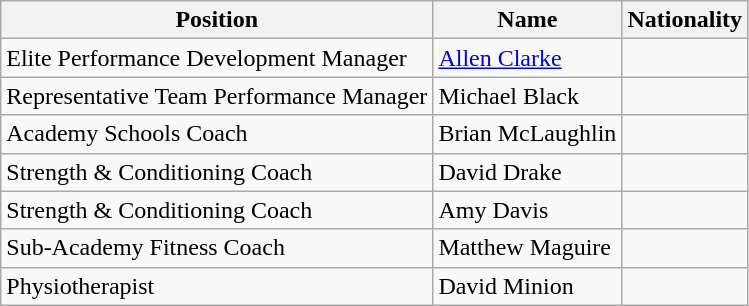<table class="wikitable">
<tr>
<th>Position</th>
<th>Name</th>
<th>Nationality</th>
</tr>
<tr>
<td>Elite Performance Development Manager</td>
<td><a href='#'>Allen Clarke</a></td>
<td></td>
</tr>
<tr>
<td>Representative Team Performance Manager</td>
<td>Michael Black</td>
<td></td>
</tr>
<tr>
<td>Academy Schools Coach</td>
<td>Brian McLaughlin</td>
<td></td>
</tr>
<tr>
<td>Strength & Conditioning Coach</td>
<td>David Drake</td>
<td></td>
</tr>
<tr>
<td>Strength & Conditioning Coach</td>
<td>Amy Davis</td>
<td></td>
</tr>
<tr>
<td>Sub-Academy Fitness Coach</td>
<td>Matthew Maguire</td>
<td></td>
</tr>
<tr>
<td>Physiotherapist</td>
<td>David Minion</td>
<td></td>
</tr>
</table>
